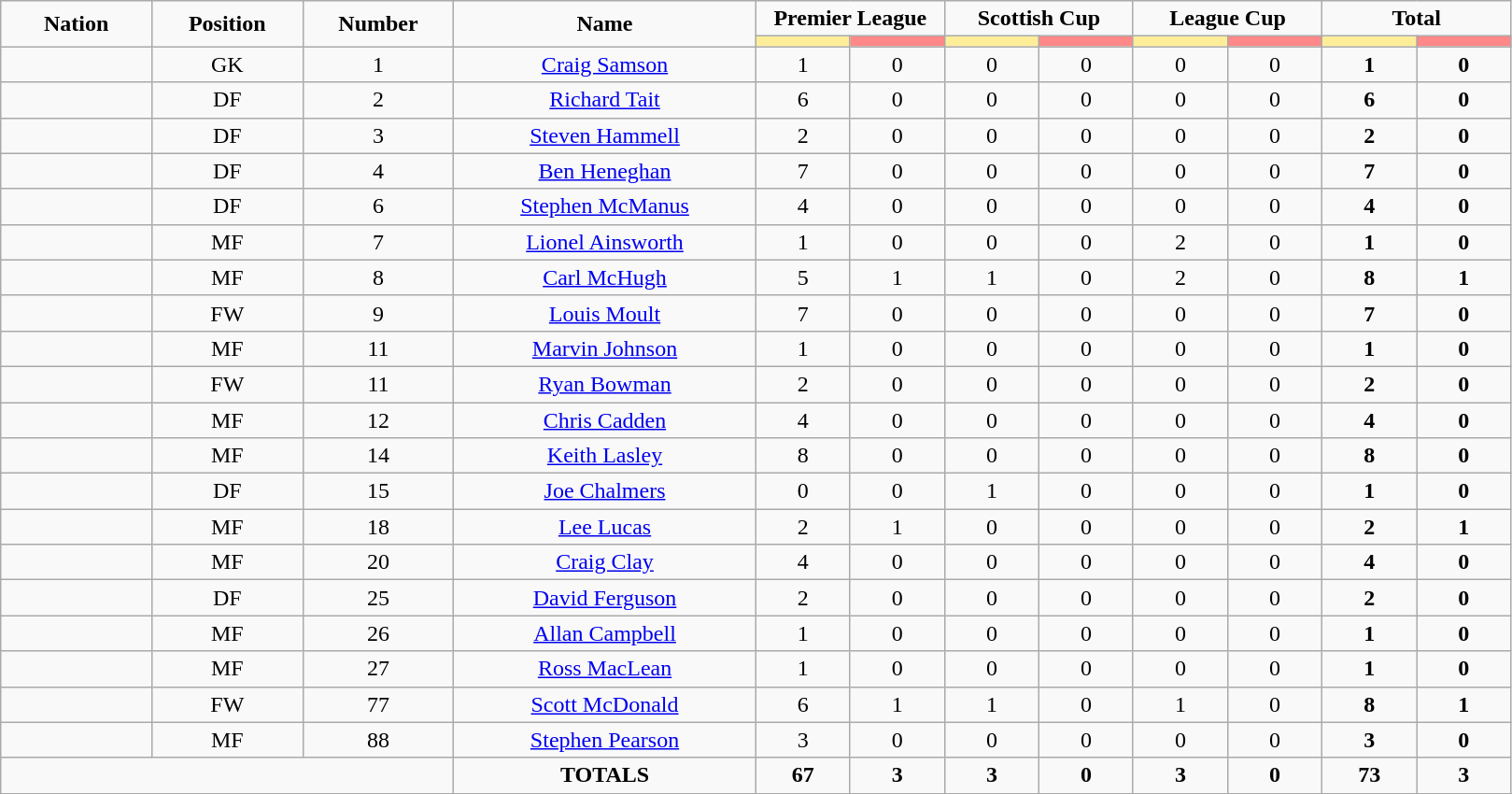<table class="wikitable" style="font-size: 100%; text-align: center;">
<tr>
<td rowspan="2" width="10%" align="center"><strong>Nation</strong></td>
<td rowspan="2" width="10%" align="center"><strong>Position</strong></td>
<td rowspan="2" width="10%" align="center"><strong>Number</strong></td>
<td rowspan="2" width="20%" align="center"><strong>Name</strong></td>
<td colspan="2" align="center"><strong>Premier League</strong></td>
<td colspan="2" align="center"><strong>Scottish Cup</strong></td>
<td colspan="2" align="center"><strong>League Cup</strong></td>
<td colspan="2" align="center"><strong>Total </strong></td>
</tr>
<tr>
<th width=60 style="background: #FFEE99"></th>
<th width=60 style="background: #FF8888"></th>
<th width=60 style="background: #FFEE99"></th>
<th width=60 style="background: #FF8888"></th>
<th width=60 style="background: #FFEE99"></th>
<th width=60 style="background: #FF8888"></th>
<th width=60 style="background: #FFEE99"></th>
<th width=60 style="background: #FF8888"></th>
</tr>
<tr>
<td></td>
<td>GK</td>
<td>1</td>
<td><a href='#'>Craig Samson</a></td>
<td>1</td>
<td>0</td>
<td>0</td>
<td>0</td>
<td>0</td>
<td>0</td>
<td><strong>1</strong></td>
<td><strong>0</strong></td>
</tr>
<tr>
<td></td>
<td>DF</td>
<td>2</td>
<td><a href='#'>Richard Tait</a></td>
<td>6</td>
<td>0</td>
<td>0</td>
<td>0</td>
<td>0</td>
<td>0</td>
<td><strong>6</strong></td>
<td><strong>0</strong></td>
</tr>
<tr>
<td></td>
<td>DF</td>
<td>3</td>
<td><a href='#'>Steven Hammell</a></td>
<td>2</td>
<td>0</td>
<td>0</td>
<td>0</td>
<td>0</td>
<td>0</td>
<td><strong>2</strong></td>
<td><strong>0</strong></td>
</tr>
<tr>
<td></td>
<td>DF</td>
<td>4</td>
<td><a href='#'>Ben Heneghan</a></td>
<td>7</td>
<td>0</td>
<td>0</td>
<td>0</td>
<td>0</td>
<td>0</td>
<td><strong>7</strong></td>
<td><strong>0</strong></td>
</tr>
<tr>
<td></td>
<td>DF</td>
<td>6</td>
<td><a href='#'>Stephen McManus</a></td>
<td>4</td>
<td>0</td>
<td>0</td>
<td>0</td>
<td>0</td>
<td>0</td>
<td><strong>4</strong></td>
<td><strong>0</strong></td>
</tr>
<tr>
<td></td>
<td>MF</td>
<td>7</td>
<td><a href='#'>Lionel Ainsworth</a></td>
<td>1</td>
<td>0</td>
<td>0</td>
<td>0</td>
<td>2</td>
<td>0</td>
<td><strong>1</strong></td>
<td><strong>0</strong></td>
</tr>
<tr>
<td></td>
<td>MF</td>
<td>8</td>
<td><a href='#'>Carl McHugh</a></td>
<td>5</td>
<td>1</td>
<td>1</td>
<td>0</td>
<td>2</td>
<td>0</td>
<td><strong>8</strong></td>
<td><strong>1</strong></td>
</tr>
<tr>
<td></td>
<td>FW</td>
<td>9</td>
<td><a href='#'>Louis Moult</a></td>
<td>7</td>
<td>0</td>
<td>0</td>
<td>0</td>
<td>0</td>
<td>0</td>
<td><strong>7</strong></td>
<td><strong>0</strong></td>
</tr>
<tr>
<td></td>
<td>MF</td>
<td>11</td>
<td><a href='#'>Marvin Johnson</a></td>
<td>1</td>
<td>0</td>
<td>0</td>
<td>0</td>
<td>0</td>
<td>0</td>
<td><strong>1</strong></td>
<td><strong>0</strong></td>
</tr>
<tr>
<td></td>
<td>FW</td>
<td>11</td>
<td><a href='#'>Ryan Bowman</a></td>
<td>2</td>
<td>0</td>
<td>0</td>
<td>0</td>
<td>0</td>
<td>0</td>
<td><strong>2</strong></td>
<td><strong>0</strong></td>
</tr>
<tr>
<td></td>
<td>MF</td>
<td>12</td>
<td><a href='#'>Chris Cadden</a></td>
<td>4</td>
<td>0</td>
<td>0</td>
<td>0</td>
<td>0</td>
<td>0</td>
<td><strong>4</strong></td>
<td><strong>0</strong></td>
</tr>
<tr>
<td></td>
<td>MF</td>
<td>14</td>
<td><a href='#'>Keith Lasley</a></td>
<td>8</td>
<td>0</td>
<td>0</td>
<td>0</td>
<td>0</td>
<td>0</td>
<td><strong>8</strong></td>
<td><strong>0</strong></td>
</tr>
<tr>
<td></td>
<td>DF</td>
<td>15</td>
<td><a href='#'>Joe Chalmers</a></td>
<td>0</td>
<td>0</td>
<td>1</td>
<td>0</td>
<td>0</td>
<td>0</td>
<td><strong>1</strong></td>
<td><strong>0</strong></td>
</tr>
<tr>
<td></td>
<td>MF</td>
<td>18</td>
<td><a href='#'>Lee Lucas</a></td>
<td>2</td>
<td>1</td>
<td>0</td>
<td>0</td>
<td>0</td>
<td>0</td>
<td><strong>2</strong></td>
<td><strong>1</strong></td>
</tr>
<tr>
<td></td>
<td>MF</td>
<td>20</td>
<td><a href='#'>Craig Clay</a></td>
<td>4</td>
<td>0</td>
<td>0</td>
<td>0</td>
<td>0</td>
<td>0</td>
<td><strong>4</strong></td>
<td><strong>0</strong></td>
</tr>
<tr>
<td></td>
<td>DF</td>
<td>25</td>
<td><a href='#'>David Ferguson</a></td>
<td>2</td>
<td>0</td>
<td>0</td>
<td>0</td>
<td>0</td>
<td>0</td>
<td><strong>2</strong></td>
<td><strong>0</strong></td>
</tr>
<tr>
<td></td>
<td>MF</td>
<td>26</td>
<td><a href='#'>Allan Campbell</a></td>
<td>1</td>
<td>0</td>
<td>0</td>
<td>0</td>
<td>0</td>
<td>0</td>
<td><strong>1</strong></td>
<td><strong>0</strong></td>
</tr>
<tr>
<td></td>
<td>MF</td>
<td>27</td>
<td><a href='#'>Ross MacLean</a></td>
<td>1</td>
<td>0</td>
<td>0</td>
<td>0</td>
<td>0</td>
<td>0</td>
<td><strong>1</strong></td>
<td><strong>0</strong></td>
</tr>
<tr>
<td></td>
<td>FW</td>
<td>77</td>
<td><a href='#'>Scott McDonald</a></td>
<td>6</td>
<td>1</td>
<td>1</td>
<td>0</td>
<td>1</td>
<td>0</td>
<td><strong>8</strong></td>
<td><strong>1</strong></td>
</tr>
<tr>
<td></td>
<td>MF</td>
<td>88</td>
<td><a href='#'>Stephen Pearson</a></td>
<td>3</td>
<td>0</td>
<td>0</td>
<td>0</td>
<td>0</td>
<td>0</td>
<td><strong>3</strong></td>
<td><strong>0</strong></td>
</tr>
<tr>
<td colspan="3"></td>
<td><strong>TOTALS</strong></td>
<td><strong>67</strong></td>
<td><strong>3</strong></td>
<td><strong>3</strong></td>
<td><strong>0</strong></td>
<td><strong>3</strong></td>
<td><strong>0</strong></td>
<td><strong>73</strong></td>
<td><strong>3</strong></td>
</tr>
<tr>
</tr>
</table>
